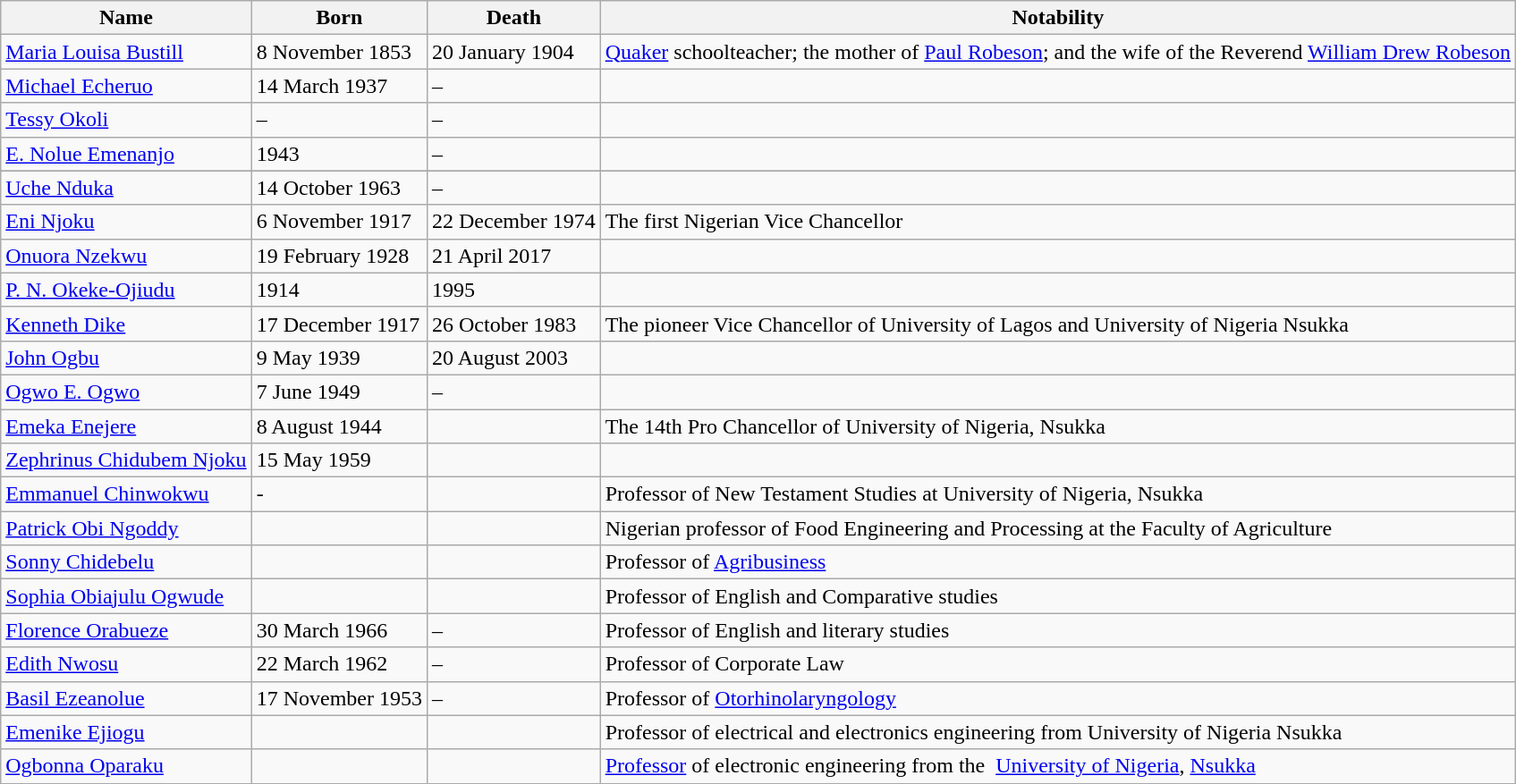<table class="wikitable sortable">
<tr>
<th>Name</th>
<th class="sortable">Born</th>
<th class="unsortable">Death</th>
<th class="unsortable">Notability</th>
</tr>
<tr>
<td><a href='#'>Maria Louisa Bustill</a></td>
<td>8 November 1853</td>
<td>20 January 1904</td>
<td><a href='#'>Quaker</a> schoolteacher; the mother of <a href='#'>Paul Robeson</a>; and the wife of the Reverend <a href='#'>William Drew Robeson</a></td>
</tr>
<tr>
<td><a href='#'>Michael Echeruo</a></td>
<td>14 March 1937</td>
<td>–</td>
<td></td>
</tr>
<tr>
<td><a href='#'>Tessy Okoli</a></td>
<td>–</td>
<td>–</td>
<td></td>
</tr>
<tr>
<td><a href='#'>E. Nolue Emenanjo</a></td>
<td>1943</td>
<td>–</td>
<td></td>
</tr>
<tr>
</tr>
<tr>
<td><a href='#'>Uche Nduka</a></td>
<td>14 October 1963</td>
<td>–</td>
<td></td>
</tr>
<tr>
<td><a href='#'>Eni Njoku</a></td>
<td>6 November 1917</td>
<td>22 December 1974</td>
<td>The first Nigerian Vice Chancellor</td>
</tr>
<tr>
<td><a href='#'>Onuora Nzekwu</a></td>
<td>19 February 1928</td>
<td>21 April 2017</td>
<td></td>
</tr>
<tr>
<td><a href='#'>P. N. Okeke-Ojiudu</a></td>
<td>1914</td>
<td>1995</td>
<td></td>
</tr>
<tr>
<td><a href='#'>Kenneth Dike</a></td>
<td>17 December 1917</td>
<td>26 October 1983</td>
<td>The pioneer Vice Chancellor of University of Lagos and University of Nigeria Nsukka</td>
</tr>
<tr>
<td><a href='#'>John Ogbu</a></td>
<td>9 May 1939</td>
<td>20 August 2003</td>
<td></td>
</tr>
<tr>
<td><a href='#'>Ogwo E. Ogwo</a></td>
<td>7 June 1949</td>
<td>–</td>
<td></td>
</tr>
<tr>
<td><a href='#'>Emeka Enejere</a></td>
<td>8 August 1944</td>
<td></td>
<td>The 14th Pro Chancellor of University of Nigeria, Nsukka</td>
</tr>
<tr>
<td><a href='#'>Zephrinus Chidubem Njoku</a></td>
<td>15 May 1959</td>
<td></td>
<td></td>
</tr>
<tr>
<td><a href='#'>Emmanuel Chinwokwu</a></td>
<td>-</td>
<td></td>
<td>Professor of New Testament Studies at University of Nigeria, Nsukka</td>
</tr>
<tr>
<td><a href='#'>Patrick Obi Ngoddy</a></td>
<td></td>
<td></td>
<td>Nigerian professor of Food Engineering and Processing at the Faculty of Agriculture</td>
</tr>
<tr>
<td><a href='#'>Sonny Chidebelu</a></td>
<td></td>
<td></td>
<td>Professor of <a href='#'>Agribusiness</a></td>
</tr>
<tr>
<td><a href='#'>Sophia Obiajulu Ogwude</a></td>
<td></td>
<td></td>
<td>Professor of English and Comparative studies</td>
</tr>
<tr>
<td><a href='#'>Florence Orabueze</a></td>
<td>30 March 1966</td>
<td>–</td>
<td>Professor of English and literary studies</td>
</tr>
<tr>
<td><a href='#'>Edith Nwosu</a></td>
<td>22 March 1962</td>
<td>–</td>
<td>Professor of Corporate Law</td>
</tr>
<tr>
<td><a href='#'>Basil Ezeanolue</a></td>
<td>17 November 1953</td>
<td>–</td>
<td>Professor of <a href='#'>Otorhinolaryngology</a></td>
</tr>
<tr>
<td><a href='#'>Emenike Ejiogu</a></td>
<td></td>
<td></td>
<td>Professor of electrical and electronics engineering from University of Nigeria Nsukka</td>
</tr>
<tr>
<td><a href='#'>Ogbonna Oparaku</a></td>
<td></td>
<td></td>
<td><a href='#'>Professor</a> of electronic engineering from the  <a href='#'>University of Nigeria</a>, <a href='#'>Nsukka</a></td>
</tr>
</table>
